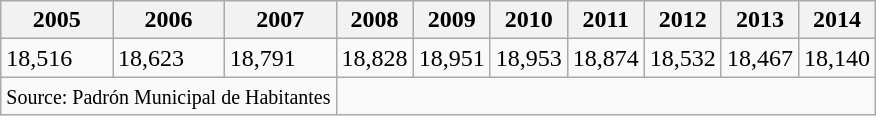<table class="wikitable">
<tr>
<th>2005</th>
<th>2006</th>
<th>2007</th>
<th>2008</th>
<th>2009</th>
<th>2010</th>
<th>2011</th>
<th>2012</th>
<th>2013</th>
<th>2014</th>
</tr>
<tr>
<td>18,516</td>
<td>18,623</td>
<td>18,791</td>
<td>18,828</td>
<td>18,951</td>
<td>18,953</td>
<td>18,874</td>
<td>18,532</td>
<td>18,467</td>
<td>18,140</td>
</tr>
<tr>
<td colspan="3"><small>Source: Padrón Municipal de Habitantes</small></td>
</tr>
</table>
